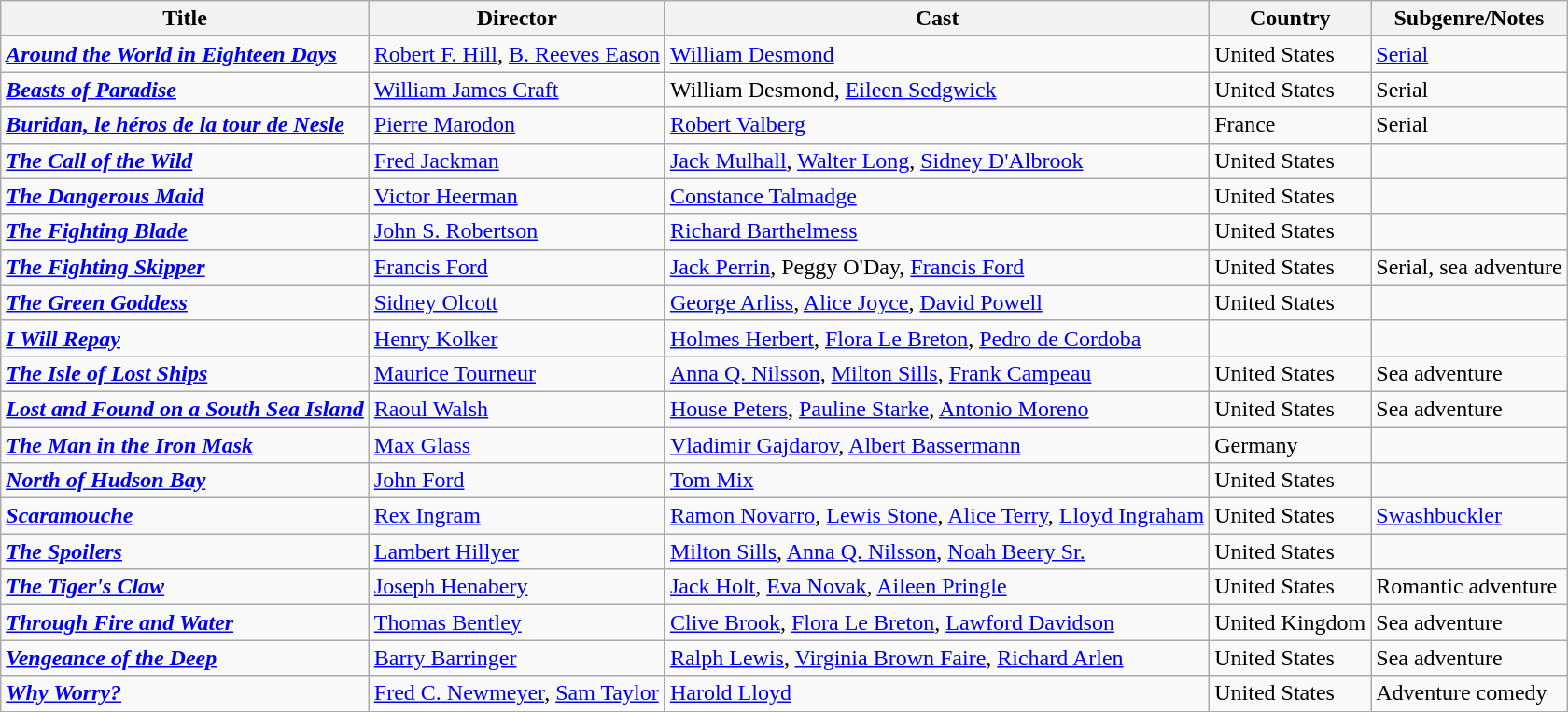<table class="wikitable">
<tr>
<th>Title</th>
<th>Director</th>
<th>Cast</th>
<th>Country</th>
<th>Subgenre/Notes</th>
</tr>
<tr>
<td><strong><em><a href='#'>Around the World in Eighteen Days</a></em></strong></td>
<td><a href='#'>Robert F. Hill</a>, <a href='#'>B. Reeves Eason</a></td>
<td><a href='#'>William Desmond</a></td>
<td>United States</td>
<td><a href='#'>Serial</a></td>
</tr>
<tr>
<td><strong><em><a href='#'>Beasts of Paradise</a></em></strong></td>
<td><a href='#'>William James Craft</a></td>
<td>William Desmond, <a href='#'>Eileen Sedgwick</a></td>
<td>United States</td>
<td>Serial</td>
</tr>
<tr>
<td><strong><em><a href='#'>Buridan, le héros de la tour de Nesle</a></em></strong></td>
<td><a href='#'>Pierre Marodon</a></td>
<td><a href='#'>Robert Valberg</a></td>
<td>France</td>
<td>Serial</td>
</tr>
<tr>
<td><strong><em><a href='#'>The Call of the Wild</a></em></strong></td>
<td><a href='#'>Fred Jackman</a></td>
<td><a href='#'>Jack Mulhall</a>, <a href='#'>Walter Long</a>, <a href='#'>Sidney D'Albrook</a></td>
<td>United States</td>
<td></td>
</tr>
<tr>
<td><strong><em><a href='#'>The Dangerous Maid</a></em></strong></td>
<td><a href='#'>Victor Heerman</a></td>
<td><a href='#'>Constance Talmadge</a></td>
<td>United States</td>
<td></td>
</tr>
<tr>
<td><strong><em><a href='#'>The Fighting Blade</a></em></strong></td>
<td><a href='#'>John S. Robertson</a></td>
<td><a href='#'>Richard Barthelmess</a></td>
<td>United States</td>
<td></td>
</tr>
<tr>
<td><strong><em><a href='#'>The Fighting Skipper</a></em></strong></td>
<td><a href='#'>Francis Ford</a></td>
<td><a href='#'>Jack Perrin</a>, Peggy O'Day, <a href='#'>Francis Ford</a></td>
<td>United States</td>
<td>Serial, sea adventure</td>
</tr>
<tr>
<td><strong><em><a href='#'>The Green Goddess</a></em></strong></td>
<td><a href='#'>Sidney Olcott</a></td>
<td><a href='#'>George Arliss</a>, <a href='#'>Alice Joyce</a>, <a href='#'>David Powell</a></td>
<td>United States</td>
<td></td>
</tr>
<tr>
<td><strong><em><a href='#'>I Will Repay</a></em></strong></td>
<td><a href='#'>Henry Kolker</a></td>
<td><a href='#'>Holmes Herbert</a>, <a href='#'>Flora Le Breton</a>, <a href='#'>Pedro de Cordoba</a></td>
<td></td>
<td></td>
</tr>
<tr>
<td><strong><em><a href='#'>The Isle of Lost Ships</a></em></strong></td>
<td><a href='#'>Maurice Tourneur</a></td>
<td><a href='#'>Anna Q. Nilsson</a>, <a href='#'>Milton Sills</a>, <a href='#'>Frank Campeau</a></td>
<td>United States</td>
<td>Sea adventure</td>
</tr>
<tr>
<td><strong><em><a href='#'>Lost and Found on a South Sea Island</a></em></strong></td>
<td><a href='#'>Raoul Walsh</a></td>
<td><a href='#'>House Peters</a>, <a href='#'>Pauline Starke</a>, <a href='#'>Antonio Moreno</a></td>
<td>United States</td>
<td>Sea adventure</td>
</tr>
<tr>
<td><strong><em><a href='#'>The Man in the Iron Mask</a></em></strong></td>
<td><a href='#'>Max Glass</a></td>
<td><a href='#'>Vladimir Gajdarov</a>, <a href='#'>Albert Bassermann</a></td>
<td>Germany</td>
<td></td>
</tr>
<tr>
<td><strong><em><a href='#'>North of Hudson Bay</a></em></strong></td>
<td><a href='#'>John Ford</a></td>
<td><a href='#'>Tom Mix</a></td>
<td>United States</td>
<td></td>
</tr>
<tr>
<td><strong><em><a href='#'>Scaramouche</a></em></strong></td>
<td><a href='#'>Rex Ingram</a></td>
<td><a href='#'>Ramon Novarro</a>, <a href='#'>Lewis Stone</a>, <a href='#'>Alice Terry</a>, <a href='#'>Lloyd Ingraham</a></td>
<td>United States</td>
<td><a href='#'>Swashbuckler</a></td>
</tr>
<tr>
<td><strong><em><a href='#'>The Spoilers</a></em></strong></td>
<td><a href='#'>Lambert Hillyer</a></td>
<td><a href='#'>Milton Sills</a>, <a href='#'>Anna Q. Nilsson</a>, <a href='#'>Noah Beery Sr.</a></td>
<td>United States</td>
<td></td>
</tr>
<tr>
<td><strong><em><a href='#'>The Tiger's Claw</a></em></strong></td>
<td><a href='#'>Joseph Henabery</a></td>
<td><a href='#'>Jack Holt</a>, <a href='#'>Eva Novak</a>, <a href='#'>Aileen Pringle</a></td>
<td>United States</td>
<td>Romantic adventure</td>
</tr>
<tr>
<td><strong><em><a href='#'>Through Fire and Water</a></em></strong></td>
<td><a href='#'>Thomas Bentley</a></td>
<td><a href='#'>Clive Brook</a>, <a href='#'>Flora Le Breton</a>, <a href='#'>Lawford Davidson</a></td>
<td>United Kingdom</td>
<td>Sea adventure</td>
</tr>
<tr>
<td><strong><em><a href='#'>Vengeance of the Deep</a></em></strong></td>
<td><a href='#'>Barry Barringer</a></td>
<td><a href='#'>Ralph Lewis</a>, <a href='#'>Virginia Brown Faire</a>, <a href='#'>Richard Arlen</a></td>
<td>United States</td>
<td>Sea adventure</td>
</tr>
<tr>
<td><strong><em><a href='#'>Why Worry?</a></em></strong></td>
<td><a href='#'>Fred C. Newmeyer</a>, <a href='#'>Sam Taylor</a></td>
<td><a href='#'>Harold Lloyd</a></td>
<td>United States</td>
<td>Adventure comedy</td>
</tr>
</table>
